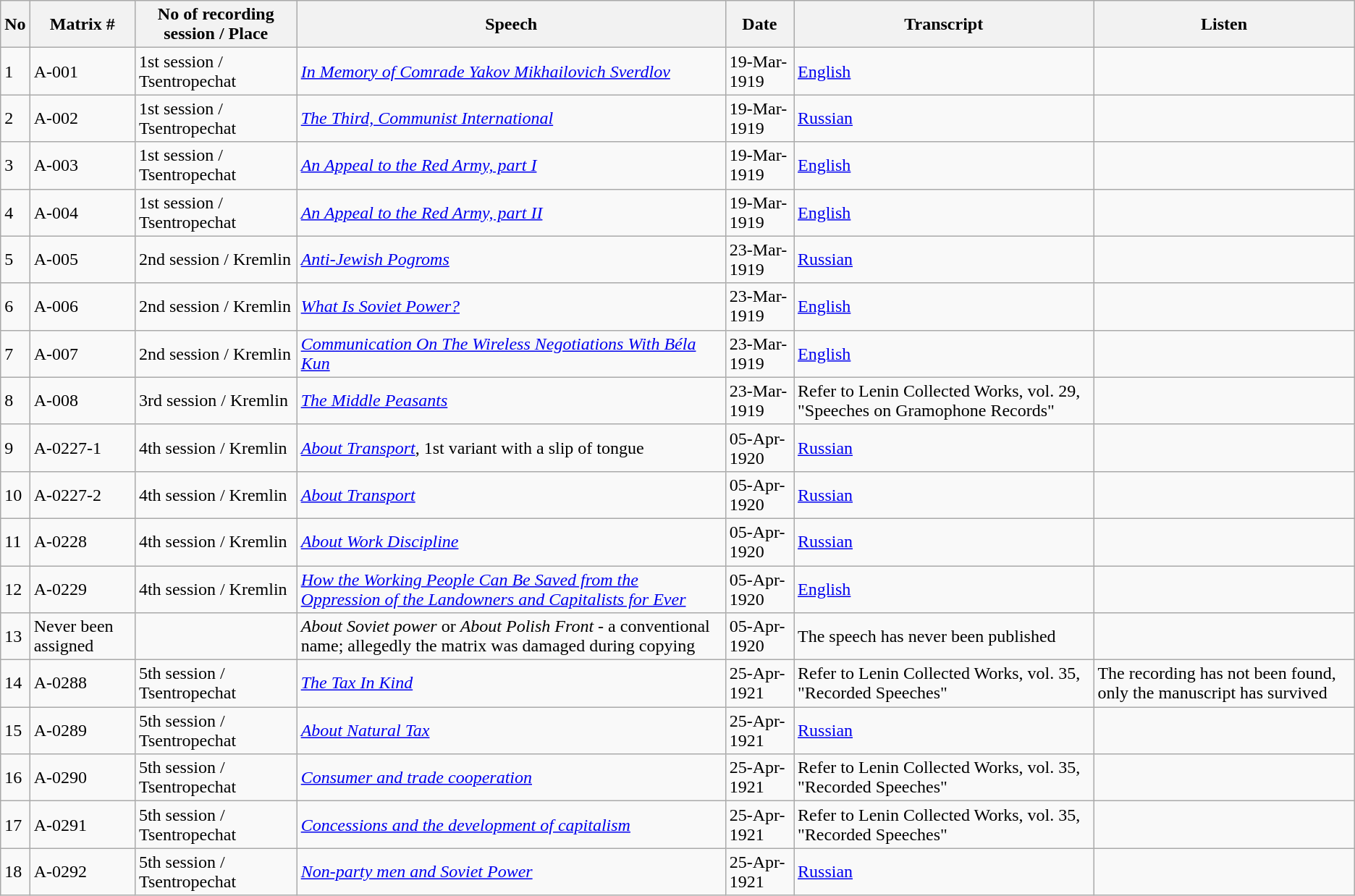<table class="wikitable sortable">
<tr>
<th>No</th>
<th>Matrix # </th>
<th>No of recording session / Place</th>
<th>Speech</th>
<th>Date</th>
<th>Transcript</th>
<th>Listen</th>
</tr>
<tr>
<td>1</td>
<td>A-001</td>
<td>1st session / Tsentropechat</td>
<td><em><a href='#'>In Memory of Comrade Yakov Mikhailovich Sverdlov</a></em></td>
<td>19-Mar-1919</td>
<td><a href='#'>English</a></td>
<td></td>
</tr>
<tr>
<td>2</td>
<td>A-002</td>
<td>1st session / Tsentropechat</td>
<td><em><a href='#'>The Third, Communist International</a></em></td>
<td>19-Mar-1919</td>
<td><a href='#'>Russian</a></td>
<td></td>
</tr>
<tr>
<td>3</td>
<td>A-003</td>
<td>1st session / Tsentropechat</td>
<td><em><a href='#'>An Appeal to the Red Army, part I</a></em></td>
<td>19-Mar-1919</td>
<td><a href='#'>English</a></td>
<td></td>
</tr>
<tr>
<td>4</td>
<td>A-004</td>
<td>1st session / Tsentropechat</td>
<td><em><a href='#'>An Appeal to the Red Army, part II</a></em></td>
<td>19-Mar-1919</td>
<td><a href='#'>English</a></td>
<td></td>
</tr>
<tr>
<td>5</td>
<td>A-005</td>
<td>2nd session / Kremlin</td>
<td><em><a href='#'>Anti-Jewish Pogroms</a></em></td>
<td>23-Mar-1919</td>
<td><a href='#'>Russian</a></td>
<td></td>
</tr>
<tr>
<td>6</td>
<td>A-006</td>
<td>2nd session / Kremlin</td>
<td><em><a href='#'>What Is Soviet Power?</a></em></td>
<td>23-Mar-1919</td>
<td><a href='#'>English</a></td>
<td></td>
</tr>
<tr>
<td>7</td>
<td>A-007</td>
<td>2nd session / Kremlin</td>
<td><em><a href='#'>Communication On The Wireless Negotiations With Béla Kun</a></em></td>
<td>23-Mar-1919</td>
<td><a href='#'>English</a></td>
<td></td>
</tr>
<tr>
<td>8</td>
<td>A-008</td>
<td>3rd session / Kremlin</td>
<td><em><a href='#'>The Middle Peasants</a></em></td>
<td>23-Mar-1919</td>
<td>Refer to Lenin Collected Works, vol. 29, "Speeches on Gramophone Records"</td>
<td></td>
</tr>
<tr>
<td>9</td>
<td>А-0227-1</td>
<td>4th session / Kremlin</td>
<td><em><a href='#'>About Transport</a></em>, 1st variant with a slip of tongue</td>
<td>05-Apr-1920</td>
<td><a href='#'>Russian</a></td>
<td></td>
</tr>
<tr>
<td>10</td>
<td>А-0227-2</td>
<td>4th session / Kremlin</td>
<td><em><a href='#'>About Transport</a></em></td>
<td>05-Apr-1920</td>
<td><a href='#'>Russian</a></td>
<td></td>
</tr>
<tr>
<td>11</td>
<td>А-0228</td>
<td>4th session / Kremlin</td>
<td><em><a href='#'>About Work Discipline</a></em></td>
<td>05-Apr-1920</td>
<td><a href='#'>Russian</a></td>
<td></td>
</tr>
<tr>
<td>12</td>
<td>А-0229</td>
<td>4th session / Kremlin</td>
<td><em><a href='#'>How the Working People Can Be Saved from the Oppression of the Landowners and Capitalists for Ever</a></em></td>
<td>05-Apr-1920</td>
<td><a href='#'>English</a></td>
<td></td>
</tr>
<tr>
<td>13</td>
<td>Never been assigned</td>
<td></td>
<td><em>About Soviet power</em> or <em>About Polish Front</em> - a conventional name; allegedly the matrix was damaged during copying</td>
<td>05-Apr-1920</td>
<td>The speech has never been published</td>
<td></td>
</tr>
<tr>
<td>14</td>
<td>А-0288</td>
<td>5th session / Tsentropechat</td>
<td><em><a href='#'>The Tax In Kind</a></em></td>
<td>25-Apr-1921</td>
<td>Refer to Lenin Collected Works, vol. 35, "Recorded Speeches"</td>
<td>The recording has not been found, only the manuscript has survived</td>
</tr>
<tr>
<td>15</td>
<td>А-0289</td>
<td>5th session / Tsentropechat</td>
<td><em><a href='#'>About Natural Tax</a></em></td>
<td>25-Apr-1921</td>
<td><a href='#'>Russian</a></td>
<td></td>
</tr>
<tr>
<td>16</td>
<td>А-0290</td>
<td>5th session / Tsentropechat</td>
<td><em><a href='#'>Consumer and trade cooperation</a></em></td>
<td>25-Apr-1921</td>
<td>Refer to Lenin Collected Works, vol. 35, "Recorded Speeches"</td>
<td></td>
</tr>
<tr>
<td>17</td>
<td>А-0291</td>
<td>5th session / Tsentropechat</td>
<td><em><a href='#'>Concessions and the development of capitalism</a></em></td>
<td>25-Apr-1921</td>
<td>Refer to Lenin Collected Works, vol. 35, "Recorded Speeches"</td>
<td></td>
</tr>
<tr>
<td>18</td>
<td>А-0292</td>
<td>5th session / Tsentropechat</td>
<td><em><a href='#'>Non-party men and Soviet Power</a></em></td>
<td>25-Apr-1921</td>
<td><a href='#'>Russian</a></td>
<td></td>
</tr>
</table>
